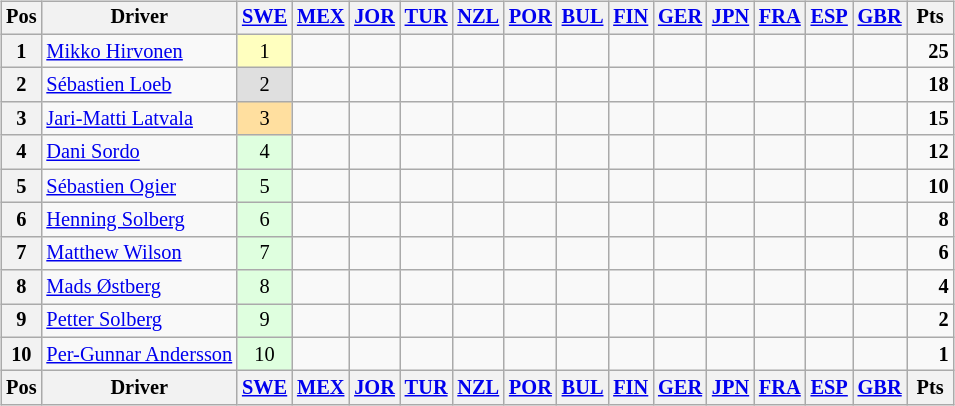<table>
<tr>
<td><br><table class="wikitable" style="font-size: 85%; text-align: center;">
<tr valign="top">
<th valign="middle">Pos</th>
<th valign="middle">Driver</th>
<th><a href='#'>SWE</a><br></th>
<th><a href='#'>MEX</a><br></th>
<th><a href='#'>JOR</a><br></th>
<th><a href='#'>TUR</a><br></th>
<th><a href='#'>NZL</a><br></th>
<th><a href='#'>POR</a><br></th>
<th><a href='#'>BUL</a><br></th>
<th><a href='#'>FIN</a><br></th>
<th><a href='#'>GER</a><br></th>
<th><a href='#'>JPN</a><br></th>
<th><a href='#'>FRA</a><br></th>
<th><a href='#'>ESP</a><br></th>
<th><a href='#'>GBR</a><br></th>
<th valign="middle"> Pts </th>
</tr>
<tr>
<th>1</th>
<td align=left> <a href='#'>Mikko Hirvonen</a></td>
<td style="background:#ffffbf;">1</td>
<td></td>
<td></td>
<td></td>
<td></td>
<td></td>
<td></td>
<td></td>
<td></td>
<td></td>
<td></td>
<td></td>
<td></td>
<td align=right><strong>25</strong></td>
</tr>
<tr>
<th>2</th>
<td align=left> <a href='#'>Sébastien Loeb</a></td>
<td style="background:#dfdfdf;">2</td>
<td></td>
<td></td>
<td></td>
<td></td>
<td></td>
<td></td>
<td></td>
<td></td>
<td></td>
<td></td>
<td></td>
<td></td>
<td align=right><strong>18</strong></td>
</tr>
<tr>
<th>3</th>
<td align=left> <a href='#'>Jari-Matti Latvala</a></td>
<td style="background:#ffdf9f;">3</td>
<td></td>
<td></td>
<td></td>
<td></td>
<td></td>
<td></td>
<td></td>
<td></td>
<td></td>
<td></td>
<td></td>
<td></td>
<td align=right><strong>15</strong></td>
</tr>
<tr>
<th>4</th>
<td align=left> <a href='#'>Dani Sordo</a></td>
<td style="background:#dfffdf;">4</td>
<td></td>
<td></td>
<td></td>
<td></td>
<td></td>
<td></td>
<td></td>
<td></td>
<td></td>
<td></td>
<td></td>
<td></td>
<td align=right><strong>12</strong></td>
</tr>
<tr>
<th>5</th>
<td align=left> <a href='#'>Sébastien Ogier</a></td>
<td style="background:#dfffdf;">5</td>
<td></td>
<td></td>
<td></td>
<td></td>
<td></td>
<td></td>
<td></td>
<td></td>
<td></td>
<td></td>
<td></td>
<td></td>
<td align=right><strong>10</strong></td>
</tr>
<tr>
<th>6</th>
<td align=left> <a href='#'>Henning Solberg</a></td>
<td style="background:#dfffdf;">6</td>
<td></td>
<td></td>
<td></td>
<td></td>
<td></td>
<td></td>
<td></td>
<td></td>
<td></td>
<td></td>
<td></td>
<td></td>
<td align=right><strong>8</strong></td>
</tr>
<tr>
<th>7</th>
<td align=left> <a href='#'>Matthew Wilson</a></td>
<td style="background:#dfffdf;">7</td>
<td></td>
<td></td>
<td></td>
<td></td>
<td></td>
<td></td>
<td></td>
<td></td>
<td></td>
<td></td>
<td></td>
<td></td>
<td align=right><strong>6</strong></td>
</tr>
<tr>
<th>8</th>
<td align=left> <a href='#'>Mads Østberg</a></td>
<td style="background:#dfffdf;">8</td>
<td></td>
<td></td>
<td></td>
<td></td>
<td></td>
<td></td>
<td></td>
<td></td>
<td></td>
<td></td>
<td></td>
<td></td>
<td align=right><strong>4</strong></td>
</tr>
<tr>
<th>9</th>
<td align=left> <a href='#'>Petter Solberg</a></td>
<td style="background:#dfffdf;">9</td>
<td></td>
<td></td>
<td></td>
<td></td>
<td></td>
<td></td>
<td></td>
<td></td>
<td></td>
<td></td>
<td></td>
<td></td>
<td align=right><strong>2</strong></td>
</tr>
<tr>
<th>10</th>
<td align=left> <a href='#'>Per-Gunnar Andersson</a></td>
<td style="background:#dfffdf;">10</td>
<td></td>
<td></td>
<td></td>
<td></td>
<td></td>
<td></td>
<td></td>
<td></td>
<td></td>
<td></td>
<td></td>
<td></td>
<td align=right><strong>1</strong><br></td>
</tr>
<tr valign="top">
<th valign="middle">Pos</th>
<th valign="middle">Driver</th>
<th><a href='#'>SWE</a><br></th>
<th><a href='#'>MEX</a><br></th>
<th><a href='#'>JOR</a><br></th>
<th><a href='#'>TUR</a><br></th>
<th><a href='#'>NZL</a><br></th>
<th><a href='#'>POR</a><br></th>
<th><a href='#'>BUL</a><br></th>
<th><a href='#'>FIN</a><br></th>
<th><a href='#'>GER</a><br></th>
<th><a href='#'>JPN</a><br></th>
<th><a href='#'>FRA</a><br></th>
<th><a href='#'>ESP</a><br></th>
<th><a href='#'>GBR</a><br></th>
<th valign="middle">Pts</th>
</tr>
</table>
</td>
<td valign="top"><br></td>
</tr>
</table>
